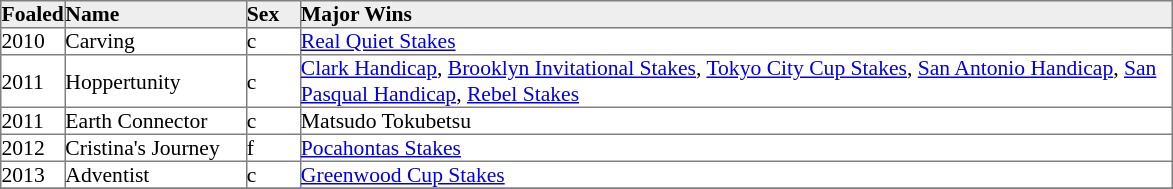<table border="1" cellpadding="0" style="border-collapse: collapse; font-size:90%">
<tr style="background:#eee;">
<td style="width:35px;"><strong>Foaled</strong></td>
<td style="width:120px;"><strong>Name</strong></td>
<td style="width:35px;"><strong>Sex</strong></td>
<td style="width:580px;"><strong>Major Wins</strong></td>
</tr>
<tr>
<td>2010</td>
<td>Carving</td>
<td>c</td>
<td><a href='#'>Real Quiet Stakes</a></td>
</tr>
<tr>
<td>2011</td>
<td>Hoppertunity</td>
<td>c</td>
<td><a href='#'>Clark Handicap</a>, <a href='#'>Brooklyn Invitational Stakes</a>, <a href='#'>Tokyo City Cup Stakes</a>, <a href='#'>San Antonio Handicap</a>, <a href='#'>San Pasqual Handicap</a>, <a href='#'>Rebel Stakes</a></td>
</tr>
<tr>
<td>2011</td>
<td>Earth Connector</td>
<td>c</td>
<td>Matsudo Tokubetsu</td>
</tr>
<tr>
<td>2012</td>
<td>Cristina's Journey</td>
<td>f</td>
<td><a href='#'>Pocahontas Stakes</a></td>
</tr>
<tr>
<td>2013</td>
<td>Adventist</td>
<td>c</td>
<td><a href='#'>Greenwood Cup Stakes</a></td>
</tr>
<tr>
</tr>
</table>
